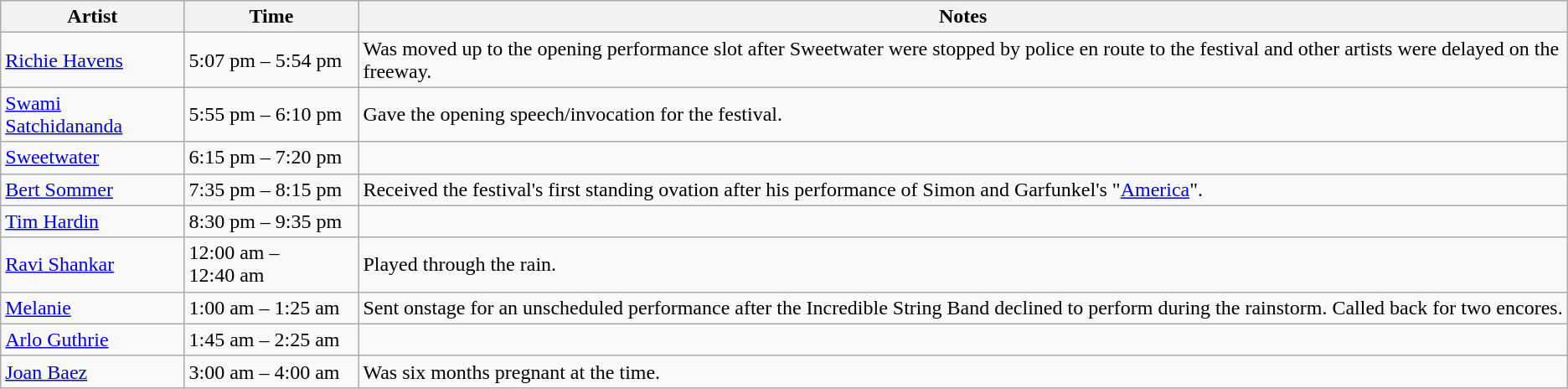<table class="wikitable">
<tr>
<th>Artist</th>
<th>Time</th>
<th>Notes</th>
</tr>
<tr>
<td><a href='#'>Richie Havens</a></td>
<td>5:07 pm – 5:54 pm</td>
<td>Was moved up to the opening performance slot after Sweetwater were stopped by police en route to the festival and other artists were delayed on the freeway.</td>
</tr>
<tr>
<td><a href='#'>Swami Satchidananda</a></td>
<td>5:55 pm – 6:10 pm</td>
<td>Gave the opening speech/invocation for the festival.</td>
</tr>
<tr>
<td><a href='#'>Sweetwater</a></td>
<td>6:15 pm – 7:20 pm</td>
<td></td>
</tr>
<tr>
<td><a href='#'>Bert Sommer</a></td>
<td>7:35 pm – 8:15 pm</td>
<td>Received the festival's first standing ovation after his performance of Simon and Garfunkel's "<a href='#'>America</a>".</td>
</tr>
<tr>
<td><a href='#'>Tim Hardin</a></td>
<td>8:30 pm – 9:35 pm</td>
<td></td>
</tr>
<tr>
<td><a href='#'>Ravi Shankar</a></td>
<td>12:00 am – 12:40 am</td>
<td>Played through the rain.</td>
</tr>
<tr>
<td><a href='#'>Melanie</a></td>
<td>1:00 am – 1:25 am</td>
<td>Sent onstage for an unscheduled performance after the Incredible String Band declined to perform during the rainstorm. Called back for two encores.</td>
</tr>
<tr>
<td><a href='#'>Arlo Guthrie</a></td>
<td>1:45 am – 2:25 am</td>
<td></td>
</tr>
<tr>
<td><a href='#'>Joan Baez</a></td>
<td>3:00 am – 4:00 am</td>
<td>Was six months pregnant at the time.</td>
</tr>
</table>
